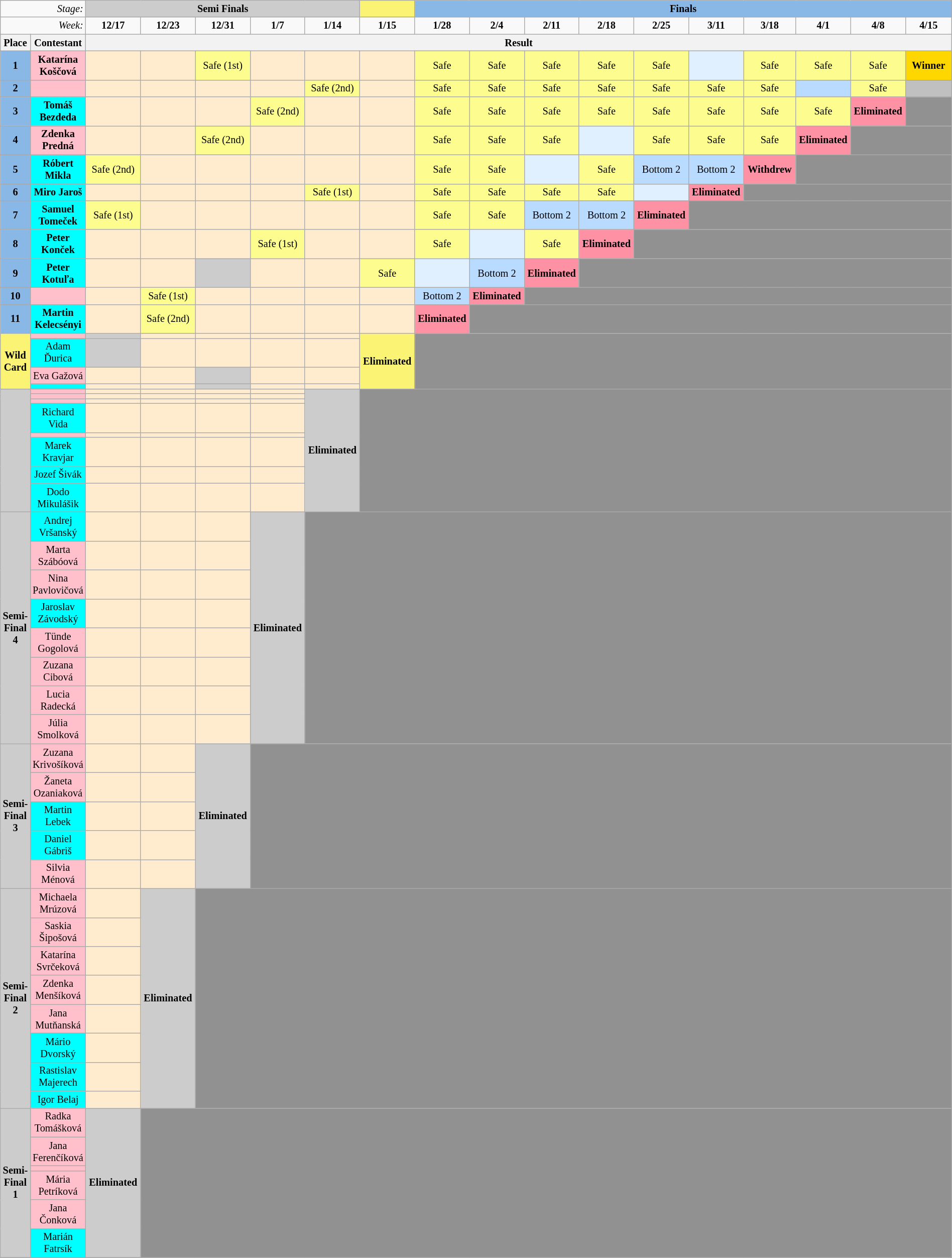<table class="wikitable" style="margin:1em auto; text-align:center; font-size:85%">
<tr>
<td colspan="2" align="right"><em>Stage:</em></td>
<td colspan="5" bgcolor="#CCCCCC"><strong>Semi Finals</strong></td>
<td bgcolor="#FBF373"></td>
<td colspan="10" bgcolor="#8AB8E6"><strong>Finals</strong></td>
</tr>
<tr>
<td colspan="2" align="right"><em>Week:</em></td>
<td width=6%><strong>12/17</strong></td>
<td width=6%><strong>12/23</strong></td>
<td width=6%><strong>12/31</strong></td>
<td width=6%><strong>1/7</strong></td>
<td width=6%><strong>1/14</strong></td>
<td width=6%><strong>1/15</strong></td>
<td width=6%><strong>1/28</strong></td>
<td width=6%><strong>2/4</strong></td>
<td width=6%><strong>2/11</strong></td>
<td width=6%><strong>2/18</strong></td>
<td width=6%><strong>2/25</strong></td>
<td width=6%><strong>3/11</strong></td>
<td width=6%><strong>3/18</strong></td>
<td width=6%><strong>4/1</strong></td>
<td width=6%><strong>4/8</strong></td>
<td width=6%><strong>4/15</strong></td>
</tr>
<tr>
<th>Place</th>
<th>Contestant</th>
<th colspan="16">Result</th>
</tr>
<tr>
<td bgcolor="#8AB8E6"><strong>1</strong></td>
<td bgcolor="pink"><strong>Katarína Koščová</strong></td>
<td bgcolor="#FFEBCD"></td>
<td bgcolor="#FFEBCD"></td>
<td style="background:#FDFC8F;">Safe (1st)</td>
<td bgcolor="#FFEBCD"></td>
<td bgcolor="#FFEBCD"></td>
<td bgcolor="#FFEBCD"></td>
<td style="background:#FDFC8F;">Safe</td>
<td style="background:#FDFC8F;">Safe</td>
<td style="background:#FDFC8F;">Safe</td>
<td style="background:#FDFC8F;">Safe</td>
<td style="background:#FDFC8F;">Safe</td>
<td bgcolor="#E0F0FF"></td>
<td style="background:#FDFC8F;">Safe</td>
<td style="background:#FDFC8F;">Safe</td>
<td style="background:#FDFC8F;">Safe</td>
<td style="background:gold;"><strong>Winner</strong></td>
</tr>
<tr>
<td bgcolor="8AB8E6"><strong>2</strong></td>
<td bgcolor="pink"></td>
<td bgcolor="#FFEBCD"></td>
<td bgcolor="#FFEBCD"></td>
<td bgcolor="#FFEBCD"></td>
<td bgcolor="#FFEBCD"></td>
<td style="background:#FDFC8F;">Safe (2nd)</td>
<td bgcolor="#FFEBCD"></td>
<td style="background:#FDFC8F;">Safe</td>
<td style="background:#FDFC8F;">Safe</td>
<td style="background:#FDFC8F;">Safe</td>
<td style="background:#FDFC8F;">Safe</td>
<td style="background:#FDFC8F;">Safe</td>
<td style="background:#FDFC8F;">Safe</td>
<td style="background:#FDFC8F;">Safe</td>
<td style="background:#B8DBFF"></td>
<td style="background:#FDFC8F;">Safe</td>
<td style="background:silver;"></td>
</tr>
<tr>
<td bgcolor="#8AB8E6"><strong>3</strong></td>
<td bgcolor="cyan"><strong>Tomáš Bezdeda</strong></td>
<td bgcolor="#FFEBCD"></td>
<td bgcolor="#FFEBCD"></td>
<td bgcolor="#FFEBCD"></td>
<td style="background:#FDFC8F;">Safe (2nd)</td>
<td bgcolor="#FFEBCD"></td>
<td bgcolor="#FFEBCD"></td>
<td style="background:#FDFC8F;">Safe</td>
<td style="background:#FDFC8F;">Safe</td>
<td style="background:#FDFC8F;">Safe</td>
<td style="background:#FDFC8F;">Safe</td>
<td style="background:#FDFC8F;">Safe</td>
<td style="background:#FDFC8F;">Safe</td>
<td style="background:#FDFC8F;">Safe</td>
<td style="background:#FDFC8F;">Safe</td>
<td style="background:#FF91A4;"><strong>Eliminated</strong></td>
<td bgcolor="#919191"></td>
</tr>
<tr>
<td bgcolor="8AB8E6"><strong>4</strong></td>
<td bgcolor="pink"><strong>Zdenka Predná</strong></td>
<td bgcolor="#FFEBCD"></td>
<td bgcolor="#FFEBCD"></td>
<td style="background:#FDFC8F;">Safe (2nd)</td>
<td bgcolor="#FFEBCD"></td>
<td bgcolor="#FFEBCD"></td>
<td bgcolor="#FFEBCD"></td>
<td style="background:#FDFC8F;">Safe</td>
<td style="background:#FDFC8F;">Safe</td>
<td style="background:#FDFC8F;">Safe</td>
<td bgcolor="#E0F0FF"></td>
<td style="background:#FDFC8F;">Safe</td>
<td style="background:#FDFC8F;">Safe</td>
<td style="background:#FDFC8F;">Safe</td>
<td style="background:#FF91A4;"><strong>Eliminated</strong></td>
<td bgcolor="#919191" colspan="2"></td>
</tr>
<tr>
<td bgcolor="8AB8E6"><strong>5</strong></td>
<td bgcolor="cyan"><strong>Róbert Mikla</strong></td>
<td style="background:#FDFC8F;">Safe (2nd)</td>
<td bgcolor="#FFEBCD"></td>
<td bgcolor="#FFEBCD"></td>
<td bgcolor="#FFEBCD"></td>
<td bgcolor="#FFEBCD"></td>
<td bgcolor="#FFEBCD"></td>
<td style="background:#FDFC8F;">Safe</td>
<td style="background:#FDFC8F;">Safe</td>
<td bgcolor="#E0F0FF"></td>
<td style="background:#FDFC8F;">Safe</td>
<td style="background:#B8DBFF">Bottom 2</td>
<td style="background:#B8DBFF">Bottom 2</td>
<td style="background:#FF91A4;"><strong>Withdrew</strong></td>
<td bgcolor="#919191" colspan="3"></td>
</tr>
<tr>
<td bgcolor="8AB8E6"><strong>6</strong></td>
<td bgcolor="cyan"><strong>Miro Jaroš</strong></td>
<td bgcolor="#FFEBCD"></td>
<td bgcolor="#FFEBCD"></td>
<td bgcolor="#FFEBCD"></td>
<td bgcolor="#FFEBCD"></td>
<td style="background:#FDFC8F;">Safe (1st)</td>
<td bgcolor="#FFEBCD"></td>
<td style="background:#FDFC8F;">Safe</td>
<td style="background:#FDFC8F;">Safe</td>
<td style="background:#FDFC8F;">Safe</td>
<td style="background:#FDFC8F;">Safe</td>
<td bgcolor="#E0F0FF"></td>
<td style="background:#FF91A4;"><strong>Eliminated</strong></td>
<td bgcolor="#919191" colspan="4"></td>
</tr>
<tr>
<td bgcolor="8AB8E6"><strong>7</strong></td>
<td bgcolor="cyan"><strong>Samuel Tomeček</strong></td>
<td style="background:#FDFC8F;">Safe (1st)</td>
<td bgcolor="#FFEBCD"></td>
<td bgcolor="#FFEBCD"></td>
<td bgcolor="#FFEBCD"></td>
<td bgcolor="#FFEBCD"></td>
<td bgcolor="#FFEBCD"></td>
<td style="background:#FDFC8F;">Safe</td>
<td style="background:#FDFC8F;">Safe</td>
<td style="background:#B8DBFF">Bottom 2</td>
<td style="background:#B8DBFF">Bottom 2</td>
<td style="background:#FF91A4;"><strong>Eliminated</strong></td>
<td bgcolor="#919191" colspan="5"></td>
</tr>
<tr>
<td bgcolor="8AB8E6"><strong>8</strong></td>
<td bgcolor="cyan"><strong>Peter Konček</strong></td>
<td bgcolor="#FFEBCD"></td>
<td bgcolor="#FFEBCD"></td>
<td bgcolor="#FFEBCD"></td>
<td style="background:#FDFC8F;">Safe (1st)</td>
<td bgcolor="#FFEBCD"></td>
<td bgcolor="#FFEBCD"></td>
<td style="background:#FDFC8F;">Safe</td>
<td bgcolor="#E0F0FF"></td>
<td style="background:#FDFC8F;">Safe</td>
<td style="background:#FF91A4;"><strong>Eliminated</strong></td>
<td bgcolor="#919191" colspan="6"></td>
</tr>
<tr>
<td bgcolor="8AB8E6"><strong>9</strong></td>
<td bgcolor="cyan"><strong>Peter Kotuľa</strong></td>
<td bgcolor="#FFEBCD"></td>
<td bgcolor="#FFEBCD"></td>
<td bgcolor="#CCCCCC"></td>
<td bgcolor="#FFEBCD"></td>
<td bgcolor="#FFEBCD"></td>
<td style="background:#FDFC8F;">Safe</td>
<td bgcolor="#E0F0FF"></td>
<td style="background:#B8DBFF">Bottom 2</td>
<td style="background:#FF91A4;"><strong>Eliminated</strong></td>
<td bgcolor="#919191" colspan="7"></td>
</tr>
<tr>
<td bgcolor="#8AB8E6"><strong>10</strong></td>
<td bgcolor="pink"></td>
<td bgcolor="#FFEBCD"></td>
<td style="background:#FDFC8F;">Safe (1st)</td>
<td bgcolor="#FFEBCD"></td>
<td bgcolor="#FFEBCD"></td>
<td bgcolor="#FFEBCD"></td>
<td bgcolor="#FFEBCD"></td>
<td style="background:#B8DBFF">Bottom 2</td>
<td style="background:#FF91A4;"><strong>Eliminated</strong></td>
<td bgcolor="#919191" colspan="8"></td>
</tr>
<tr>
<td bgcolor="#8AB8E6"><strong>11</strong></td>
<td bgcolor="cyan"><strong>Martin Kelecsényi</strong></td>
<td bgcolor="#FFEBCD"></td>
<td style="background:#FDFC8F;">Safe (2nd)</td>
<td bgcolor="#FFEBCD"></td>
<td bgcolor="#FFEBCD"></td>
<td bgcolor="#FFEBCD"></td>
<td bgcolor="#FFEBCD"></td>
<td style="background:#FF91A4;"><strong>Eliminated</strong></td>
<td bgcolor="#919191" colspan="9"></td>
</tr>
<tr>
<td bgcolor="#FBF373" rowspan="4"><strong>Wild<br>Card</strong></td>
<td bgcolor="pink"></td>
<td bgcolor="#CCCCCC"></td>
<td bgcolor="#FFEBCD"></td>
<td bgcolor="#FFEBCD"></td>
<td bgcolor="#FFEBCD"></td>
<td bgcolor="#FFEBCD"></td>
<td bgcolor="#FBF373" rowspan="4"><strong>Eliminated</strong></td>
<td bgcolor="#919191" colspan=11 rowspan="4"></td>
</tr>
<tr>
<td bgcolor="cyan">Adam Ďurica</td>
<td bgcolor="#CCCCCC"></td>
<td bgcolor="#FFEBCD"></td>
<td bgcolor="#FFEBCD"></td>
<td bgcolor="#FFEBCD"></td>
<td bgcolor="#FFEBCD"></td>
</tr>
<tr>
<td bgcolor="pink">Eva Gažová</td>
<td bgcolor="#FFEBCD"></td>
<td bgcolor="#FFEBCD"></td>
<td bgcolor="#CCCCCC"></td>
<td bgcolor="#FFEBCD"></td>
<td bgcolor="#FFEBCD"></td>
</tr>
<tr>
<td bgcolor="cyan"></td>
<td bgcolor="#FFEBCD"></td>
<td bgcolor="#FFEBCD"></td>
<td bgcolor="#CCCCCC"></td>
<td bgcolor="#FFEBCD"></td>
<td bgcolor="#FFEBCD"></td>
</tr>
<tr>
<td bgcolor="#CCCCCC" rowspan=8></td>
<td bgcolor="pink"></td>
<td bgcolor="#FFEBCD"></td>
<td bgcolor="#FFEBCD"></td>
<td bgcolor="#FFEBCD"></td>
<td bgcolor="#FFEBCD"></td>
<td bgcolor="#CCCCCC" rowspan=8><strong>Eliminated</strong></td>
<td bgcolor="#919191" colspan=12 rowspan="8"></td>
</tr>
<tr>
<td bgcolor="pink"></td>
<td bgcolor="#FFEBCD"></td>
<td bgcolor="#FFEBCD"></td>
<td bgcolor="#FFEBCD"></td>
<td bgcolor="#FFEBCD"></td>
</tr>
<tr>
<td bgcolor="pink"></td>
<td bgcolor="#FFEBCD"></td>
<td bgcolor="#FFEBCD"></td>
<td bgcolor="#FFEBCD"></td>
<td bgcolor="#FFEBCD"></td>
</tr>
<tr>
<td bgcolor="cyan">Richard Vida</td>
<td bgcolor="#FFEBCD"></td>
<td bgcolor="#FFEBCD"></td>
<td bgcolor="#FFEBCD"></td>
<td bgcolor="#FFEBCD"></td>
</tr>
<tr>
<td bgcolor="pink"></td>
<td bgcolor="#FFEBCD"></td>
<td bgcolor="#FFEBCD"></td>
<td bgcolor="#FFEBCD"></td>
<td bgcolor="#FFEBCD"></td>
</tr>
<tr>
<td bgcolor="cyan">Marek Kravjar</td>
<td bgcolor="#FFEBCD"></td>
<td bgcolor="#FFEBCD"></td>
<td bgcolor="#FFEBCD"></td>
<td bgcolor="#FFEBCD"></td>
</tr>
<tr>
<td bgcolor="cyan">Jozef Šivák</td>
<td bgcolor="#FFEBCD"></td>
<td bgcolor="#FFEBCD"></td>
<td bgcolor="#FFEBCD"></td>
<td bgcolor="#FFEBCD"></td>
</tr>
<tr>
<td bgcolor="cyan">Dodo Mikulášik</td>
<td bgcolor="#FFEBCD"></td>
<td bgcolor="#FFEBCD"></td>
<td bgcolor="#FFEBCD"></td>
<td bgcolor="#FFEBCD"></td>
</tr>
<tr>
<td bgcolor="#CCCCCC" rowspan=8><strong>Semi-<br>Final 4</strong></td>
<td bgcolor="cyan">Andrej Vršanský</td>
<td bgcolor="#FFEBCD"></td>
<td bgcolor="#FFEBCD"></td>
<td bgcolor="#FFEBCD"></td>
<td bgcolor="#CCCCCC" rowspan=8><strong>Eliminated</strong></td>
<td bgcolor="#919191" colspan=13 rowspan="8"></td>
</tr>
<tr>
<td bgcolor="pink">Marta Szábóová</td>
<td bgcolor="#FFEBCD"></td>
<td bgcolor="#FFEBCD"></td>
<td bgcolor="#FFEBCD"></td>
</tr>
<tr>
<td bgcolor="pink">Nina Pavlovičová</td>
<td bgcolor="#FFEBCD"></td>
<td bgcolor="#FFEBCD"></td>
<td bgcolor="#FFEBCD"></td>
</tr>
<tr>
<td bgcolor="cyan">Jaroslav Závodský</td>
<td bgcolor="#FFEBCD"></td>
<td bgcolor="#FFEBCD"></td>
<td bgcolor="#FFEBCD"></td>
</tr>
<tr>
<td bgcolor="pink">Tünde Gogolová</td>
<td bgcolor="#FFEBCD"></td>
<td bgcolor="#FFEBCD"></td>
<td bgcolor="#FFEBCD"></td>
</tr>
<tr>
<td bgcolor="pink">Zuzana Cibová</td>
<td bgcolor="#FFEBCD"></td>
<td bgcolor="#FFEBCD"></td>
<td bgcolor="#FFEBCD"></td>
</tr>
<tr>
<td bgcolor="pink">Lucia Radecká</td>
<td bgcolor="#FFEBCD"></td>
<td bgcolor="#FFEBCD"></td>
<td bgcolor="#FFEBCD"></td>
</tr>
<tr>
<td bgcolor="pink">Júlia Smolková</td>
<td bgcolor="#FFEBCD"></td>
<td bgcolor="#FFEBCD"></td>
<td bgcolor="#FFEBCD"></td>
</tr>
<tr>
<td bgcolor="#CCCCCC" rowspan=5><strong>Semi-<br>Final 3</strong></td>
<td bgcolor="pink">Zuzana Krivošíková</td>
<td bgcolor="#FFEBCD"></td>
<td bgcolor="#FFEBCD"></td>
<td bgcolor="#CCCCCC" rowspan=5><strong>Eliminated</strong></td>
<td bgcolor="#919191" colspan=14 rowspan="5"></td>
</tr>
<tr>
<td bgcolor="pink">Žaneta Ozaniaková</td>
<td bgcolor="#FFEBCD"></td>
<td bgcolor="#FFEBCD"></td>
</tr>
<tr>
<td bgcolor="cyan">Martin Lebek</td>
<td bgcolor="#FFEBCD"></td>
<td bgcolor="#FFEBCD"></td>
</tr>
<tr>
<td bgcolor="cyan">Daniel Gábriš</td>
<td bgcolor="#FFEBCD"></td>
<td bgcolor="#FFEBCD"></td>
</tr>
<tr>
<td bgcolor="pink">Silvia Ménová</td>
<td bgcolor="#FFEBCD"></td>
<td bgcolor="#FFEBCD"></td>
</tr>
<tr>
<td bgcolor="#CCCCCC" rowspan=8><strong>Semi-<br>Final 2</strong></td>
<td bgcolor="pink">Michaela Mrúzová</td>
<td bgcolor="#FFEBCD"></td>
<td bgcolor="#CCCCCC" rowspan=8><strong>Eliminated</strong></td>
<td bgcolor="#919191" colspan=14 rowspan="8"></td>
</tr>
<tr>
<td bgcolor="pink">Saskia Šipošová</td>
<td bgcolor="#FFEBCD"></td>
</tr>
<tr>
<td bgcolor="pink">Katarína Svrčeková</td>
<td bgcolor="#FFEBCD"></td>
</tr>
<tr>
<td bgcolor="pink">Zdenka Menšíková</td>
<td bgcolor="#FFEBCD"></td>
</tr>
<tr>
<td bgcolor="pink">Jana Mutňanská</td>
<td bgcolor="#FFEBCD"></td>
</tr>
<tr>
<td bgcolor="cyan">Mário Dvorský</td>
<td bgcolor="#FFEBCD"></td>
</tr>
<tr>
<td bgcolor="cyan">Rastislav Majerech</td>
<td bgcolor="#FFEBCD"></td>
</tr>
<tr>
<td bgcolor="cyan">Igor Belaj</td>
<td bgcolor="#FFEBCD"></td>
</tr>
<tr>
<td bgcolor="#CCCCCC" rowspan=6><strong>Semi-<br>Final 1</strong></td>
<td bgcolor="pink">Radka Tomášková</td>
<td bgcolor="#CCCCCC" rowspan=6><strong>Eliminated</strong></td>
<td bgcolor="#919191" colspan=15 rowspan="6"></td>
</tr>
<tr>
<td bgcolor="pink">Jana Ferenčíková</td>
</tr>
<tr>
<td bgcolor="pink"></td>
</tr>
<tr>
<td bgcolor="pink">Mária Petríková</td>
</tr>
<tr>
<td bgcolor="pink">Jana Čonková</td>
</tr>
<tr>
<td bgcolor="cyan">Marián Fatrsík</td>
</tr>
<tr>
</tr>
</table>
